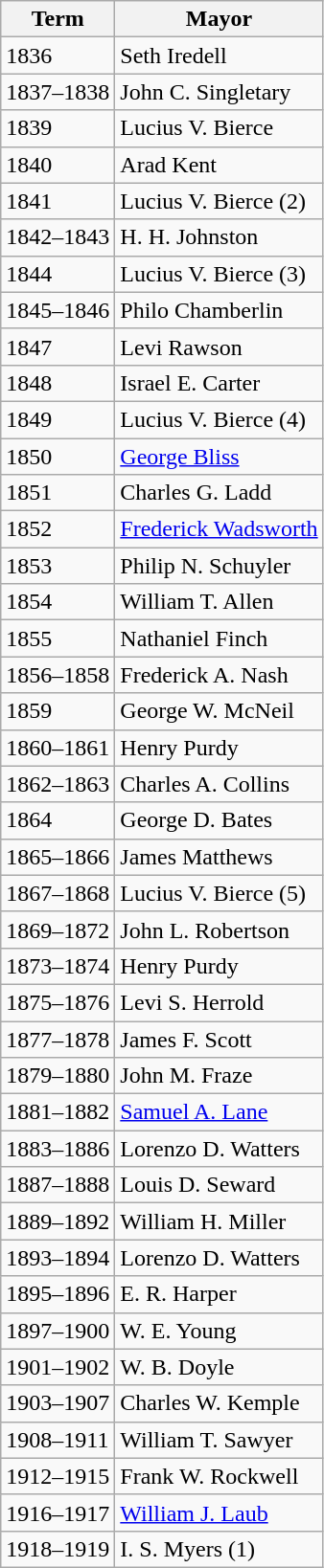<table class="wikitable">
<tr>
<th>Term</th>
<th>Mayor</th>
</tr>
<tr>
<td>1836</td>
<td>Seth Iredell</td>
</tr>
<tr>
<td>1837–1838</td>
<td>John C. Singletary</td>
</tr>
<tr>
<td>1839</td>
<td>Lucius V. Bierce</td>
</tr>
<tr>
<td>1840</td>
<td>Arad Kent</td>
</tr>
<tr>
<td>1841</td>
<td>Lucius V. Bierce (2)</td>
</tr>
<tr>
<td>1842–1843</td>
<td>H. H. Johnston</td>
</tr>
<tr>
<td>1844</td>
<td>Lucius V. Bierce (3)</td>
</tr>
<tr>
<td>1845–1846</td>
<td>Philo Chamberlin</td>
</tr>
<tr>
<td>1847</td>
<td>Levi Rawson</td>
</tr>
<tr>
<td>1848</td>
<td>Israel E. Carter</td>
</tr>
<tr>
<td>1849</td>
<td>Lucius V. Bierce (4)</td>
</tr>
<tr>
<td>1850</td>
<td><a href='#'>George Bliss</a></td>
</tr>
<tr>
<td>1851</td>
<td>Charles G. Ladd</td>
</tr>
<tr>
<td>1852</td>
<td><a href='#'>Frederick Wadsworth</a></td>
</tr>
<tr>
<td>1853</td>
<td>Philip N. Schuyler</td>
</tr>
<tr>
<td>1854</td>
<td>William T. Allen</td>
</tr>
<tr>
<td>1855</td>
<td>Nathaniel Finch</td>
</tr>
<tr>
<td>1856–1858</td>
<td>Frederick A. Nash</td>
</tr>
<tr>
<td>1859</td>
<td>George W. McNeil</td>
</tr>
<tr>
<td>1860–1861</td>
<td>Henry Purdy</td>
</tr>
<tr>
<td>1862–1863</td>
<td>Charles A. Collins</td>
</tr>
<tr>
<td>1864</td>
<td>George D. Bates</td>
</tr>
<tr>
<td>1865–1866</td>
<td>James Matthews</td>
</tr>
<tr>
<td>1867–1868</td>
<td>Lucius V. Bierce (5)</td>
</tr>
<tr>
<td>1869–1872</td>
<td>John L. Robertson</td>
</tr>
<tr>
<td>1873–1874</td>
<td>Henry Purdy</td>
</tr>
<tr>
<td>1875–1876</td>
<td>Levi S. Herrold</td>
</tr>
<tr>
<td>1877–1878</td>
<td>James F. Scott</td>
</tr>
<tr>
<td>1879–1880</td>
<td>John M. Fraze</td>
</tr>
<tr>
<td>1881–1882</td>
<td><a href='#'>Samuel A. Lane</a></td>
</tr>
<tr>
<td>1883–1886</td>
<td>Lorenzo D. Watters</td>
</tr>
<tr>
<td>1887–1888</td>
<td>Louis D. Seward</td>
</tr>
<tr>
<td>1889–1892</td>
<td>William H. Miller</td>
</tr>
<tr>
<td>1893–1894</td>
<td>Lorenzo D. Watters</td>
</tr>
<tr>
<td>1895–1896</td>
<td>E. R. Harper</td>
</tr>
<tr>
<td>1897–1900</td>
<td>W. E. Young</td>
</tr>
<tr>
<td>1901–1902</td>
<td>W. B. Doyle</td>
</tr>
<tr>
<td>1903–1907</td>
<td>Charles W. Kemple</td>
</tr>
<tr>
<td>1908–1911</td>
<td>William T. Sawyer</td>
</tr>
<tr>
<td>1912–1915</td>
<td>Frank W. Rockwell</td>
</tr>
<tr>
<td>1916–1917</td>
<td><a href='#'>William J. Laub</a></td>
</tr>
<tr>
<td>1918–1919</td>
<td>I. S. Myers (1)</td>
</tr>
</table>
